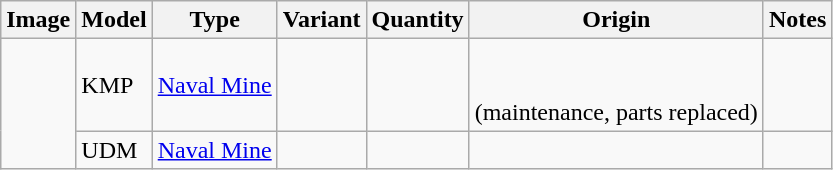<table class="wikitable">
<tr>
<th>Image</th>
<th>Model</th>
<th>Type</th>
<th>Variant</th>
<th>Quantity</th>
<th>Origin</th>
<th>Notes</th>
</tr>
<tr>
<td rowspan="2"></td>
<td>KMP</td>
<td><a href='#'>Naval Mine</a></td>
<td></td>
<td></td>
<td><br><br>(maintenance, parts replaced)</td>
<td></td>
</tr>
<tr>
<td>UDM</td>
<td><a href='#'>Naval Mine</a></td>
<td></td>
<td></td>
<td></td>
<td></td>
</tr>
</table>
